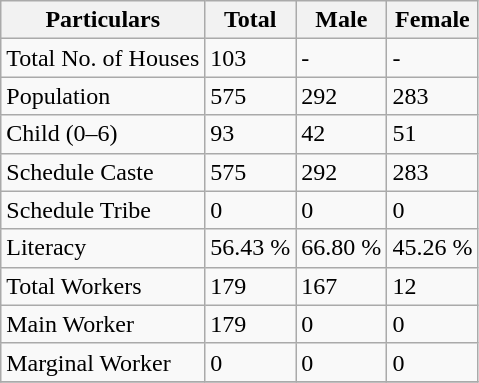<table class="wikitable sortable">
<tr>
<th>Particulars</th>
<th>Total</th>
<th>Male</th>
<th>Female</th>
</tr>
<tr>
<td>Total No. of Houses</td>
<td>103</td>
<td>-</td>
<td>-</td>
</tr>
<tr>
<td>Population</td>
<td>575</td>
<td>292</td>
<td>283</td>
</tr>
<tr>
<td>Child (0–6)</td>
<td>93</td>
<td>42</td>
<td>51</td>
</tr>
<tr>
<td>Schedule Caste</td>
<td>575</td>
<td>292</td>
<td>283</td>
</tr>
<tr>
<td>Schedule Tribe</td>
<td>0</td>
<td>0</td>
<td>0</td>
</tr>
<tr>
<td>Literacy</td>
<td>56.43 %</td>
<td>66.80 %</td>
<td>45.26 %</td>
</tr>
<tr>
<td>Total Workers</td>
<td>179</td>
<td>167</td>
<td>12</td>
</tr>
<tr>
<td>Main Worker</td>
<td>179</td>
<td>0</td>
<td>0</td>
</tr>
<tr>
<td>Marginal Worker</td>
<td>0</td>
<td>0</td>
<td>0</td>
</tr>
<tr>
</tr>
</table>
